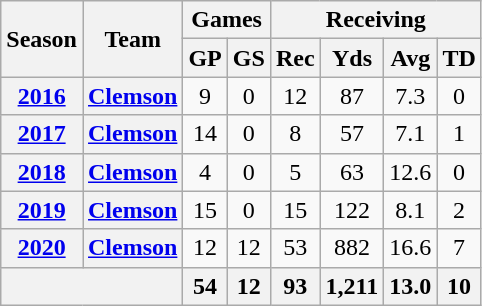<table class="wikitable" style="text-align:center;">
<tr>
<th rowspan="2">Season</th>
<th rowspan="2">Team</th>
<th colspan="2">Games</th>
<th colspan="4">Receiving</th>
</tr>
<tr>
<th>GP</th>
<th>GS</th>
<th>Rec</th>
<th>Yds</th>
<th>Avg</th>
<th>TD</th>
</tr>
<tr>
<th><a href='#'>2016</a></th>
<th><a href='#'>Clemson</a></th>
<td>9</td>
<td>0</td>
<td>12</td>
<td>87</td>
<td>7.3</td>
<td>0</td>
</tr>
<tr>
<th><a href='#'>2017</a></th>
<th><a href='#'>Clemson</a></th>
<td>14</td>
<td>0</td>
<td>8</td>
<td>57</td>
<td>7.1</td>
<td>1</td>
</tr>
<tr>
<th><a href='#'>2018</a></th>
<th><a href='#'>Clemson</a></th>
<td>4</td>
<td>0</td>
<td>5</td>
<td>63</td>
<td>12.6</td>
<td>0</td>
</tr>
<tr>
<th><a href='#'>2019</a></th>
<th><a href='#'>Clemson</a></th>
<td>15</td>
<td>0</td>
<td>15</td>
<td>122</td>
<td>8.1</td>
<td>2</td>
</tr>
<tr>
<th><a href='#'>2020</a></th>
<th><a href='#'>Clemson</a></th>
<td>12</td>
<td>12</td>
<td>53</td>
<td>882</td>
<td>16.6</td>
<td>7</td>
</tr>
<tr>
<th colspan="2"></th>
<th>54</th>
<th>12</th>
<th>93</th>
<th>1,211</th>
<th>13.0</th>
<th>10</th>
</tr>
</table>
